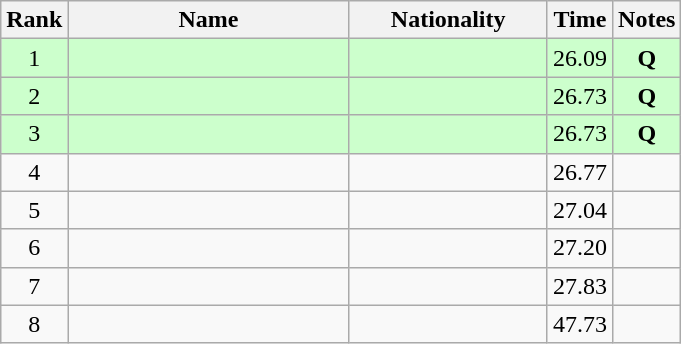<table class="wikitable sortable" style="text-align:center">
<tr>
<th>Rank</th>
<th style="width:180px">Name</th>
<th style="width:125px">Nationality</th>
<th>Time</th>
<th>Notes</th>
</tr>
<tr style="background:#cfc;">
<td>1</td>
<td style="text-align:left;"></td>
<td style="text-align:left;"></td>
<td>26.09</td>
<td><strong>Q</strong></td>
</tr>
<tr style="background:#cfc;">
<td>2</td>
<td style="text-align:left;"></td>
<td style="text-align:left;"></td>
<td>26.73</td>
<td><strong>Q</strong></td>
</tr>
<tr style="background:#cfc;">
<td>3</td>
<td style="text-align:left;"></td>
<td style="text-align:left;"></td>
<td>26.73</td>
<td><strong>Q</strong></td>
</tr>
<tr>
<td>4</td>
<td style="text-align:left;"></td>
<td style="text-align:left;"></td>
<td>26.77</td>
<td></td>
</tr>
<tr>
<td>5</td>
<td style="text-align:left;"></td>
<td style="text-align:left;"></td>
<td>27.04</td>
<td></td>
</tr>
<tr>
<td>6</td>
<td style="text-align:left;"></td>
<td style="text-align:left;"></td>
<td>27.20</td>
<td></td>
</tr>
<tr>
<td>7</td>
<td style="text-align:left;"></td>
<td style="text-align:left;"></td>
<td>27.83</td>
<td></td>
</tr>
<tr>
<td>8</td>
<td style="text-align:left;"></td>
<td style="text-align:left;"></td>
<td>47.73</td>
<td></td>
</tr>
</table>
